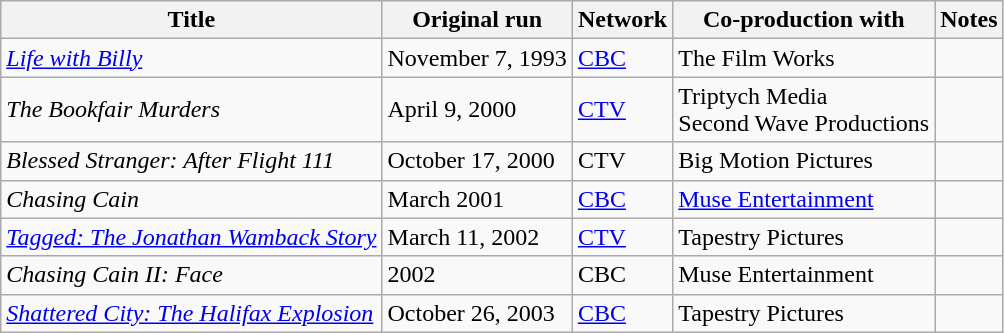<table class="wikitable sortable">
<tr>
<th>Title</th>
<th>Original run</th>
<th>Network</th>
<th>Co-production with</th>
<th>Notes</th>
</tr>
<tr>
<td><em><a href='#'>Life with Billy</a></em></td>
<td>November 7, 1993</td>
<td><a href='#'>CBC</a></td>
<td>The Film Works</td>
<td></td>
</tr>
<tr>
<td><em>The Bookfair Murders</em></td>
<td>April 9, 2000</td>
<td rowspan2=><a href='#'>CTV</a></td>
<td>Triptych Media<br>Second Wave Productions</td>
<td></td>
</tr>
<tr>
<td><em>Blessed Stranger: After Flight 111</em></td>
<td>October 17, 2000</td>
<td>CTV</td>
<td>Big Motion Pictures</td>
<td></td>
</tr>
<tr>
<td><em>Chasing Cain</em></td>
<td>March 2001</td>
<td><a href='#'>CBC</a></td>
<td><a href='#'>Muse Entertainment</a></td>
<td></td>
</tr>
<tr>
<td><em><a href='#'>Tagged: The Jonathan Wamback Story</a></em></td>
<td>March 11, 2002</td>
<td><a href='#'>CTV</a></td>
<td>Tapestry Pictures</td>
<td></td>
</tr>
<tr>
<td><em>Chasing Cain II: Face</em></td>
<td>2002</td>
<td>CBC</td>
<td>Muse Entertainment</td>
<td></td>
</tr>
<tr>
<td><em><a href='#'>Shattered City: The Halifax Explosion</a></em></td>
<td>October 26, 2003</td>
<td><a href='#'>CBC</a></td>
<td>Tapestry Pictures</td>
<td></td>
</tr>
</table>
